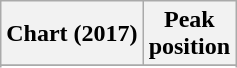<table class="wikitable sortable plainrowheaders" style="text-align:center">
<tr>
<th>Chart (2017)</th>
<th>Peak<br>position</th>
</tr>
<tr>
</tr>
<tr>
</tr>
</table>
